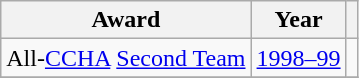<table class="wikitable">
<tr>
<th>Award</th>
<th>Year</th>
<th></th>
</tr>
<tr>
<td>All-<a href='#'>CCHA</a> <a href='#'>Second Team</a></td>
<td><a href='#'>1998–99</a></td>
<td></td>
</tr>
<tr>
</tr>
</table>
